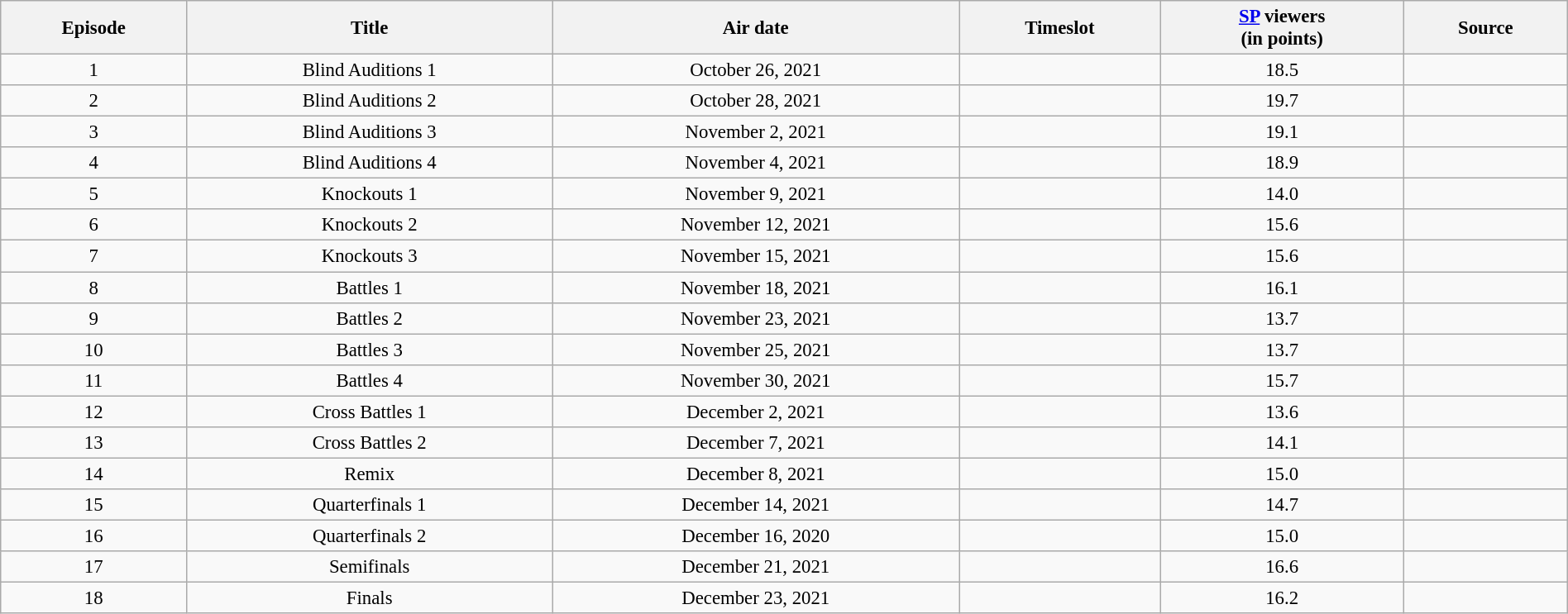<table class="wikitable sortable" style="text-align:center; font-size:95%; width: 100%">
<tr>
<th>Episode</th>
<th>Title</th>
<th>Air date</th>
<th>Timeslot</th>
<th><a href='#'>SP</a> viewers<br>(in points)</th>
<th>Source</th>
</tr>
<tr>
<td>1</td>
<td>Blind Auditions 1</td>
<td>October 26, 2021</td>
<td></td>
<td>18.5</td>
<td></td>
</tr>
<tr>
<td>2</td>
<td>Blind Auditions 2</td>
<td>October 28, 2021</td>
<td></td>
<td>19.7</td>
<td></td>
</tr>
<tr>
<td>3</td>
<td>Blind Auditions 3</td>
<td>November 2, 2021</td>
<td></td>
<td>19.1</td>
<td></td>
</tr>
<tr>
<td>4</td>
<td>Blind Auditions 4</td>
<td>November 4, 2021</td>
<td></td>
<td>18.9</td>
<td></td>
</tr>
<tr>
<td>5</td>
<td>Knockouts 1</td>
<td>November 9, 2021</td>
<td></td>
<td>14.0</td>
<td></td>
</tr>
<tr>
<td>6</td>
<td>Knockouts 2</td>
<td>November 12, 2021</td>
<td></td>
<td>15.6</td>
<td></td>
</tr>
<tr>
<td>7</td>
<td>Knockouts 3</td>
<td>November 15, 2021</td>
<td></td>
<td>15.6</td>
<td></td>
</tr>
<tr>
<td>8</td>
<td>Battles 1</td>
<td>November 18, 2021</td>
<td></td>
<td>16.1</td>
<td></td>
</tr>
<tr>
<td>9</td>
<td>Battles 2</td>
<td>November 23, 2021</td>
<td></td>
<td>13.7</td>
<td></td>
</tr>
<tr>
<td>10</td>
<td>Battles 3</td>
<td>November 25, 2021</td>
<td></td>
<td>13.7</td>
<td></td>
</tr>
<tr>
<td>11</td>
<td>Battles 4</td>
<td>November 30, 2021</td>
<td></td>
<td>15.7</td>
<td></td>
</tr>
<tr>
<td>12</td>
<td>Cross Battles 1</td>
<td>December 2, 2021</td>
<td></td>
<td>13.6</td>
<td></td>
</tr>
<tr>
<td>13</td>
<td>Cross Battles 2</td>
<td>December 7, 2021</td>
<td></td>
<td>14.1</td>
<td></td>
</tr>
<tr>
<td>14</td>
<td>Remix</td>
<td>December 8, 2021</td>
<td></td>
<td>15.0</td>
<td></td>
</tr>
<tr>
<td>15</td>
<td>Quarterfinals 1</td>
<td>December 14, 2021</td>
<td></td>
<td>14.7</td>
<td></td>
</tr>
<tr>
<td>16</td>
<td>Quarterfinals 2</td>
<td>December 16, 2020</td>
<td></td>
<td>15.0</td>
<td></td>
</tr>
<tr>
<td>17</td>
<td>Semifinals</td>
<td>December 21, 2021</td>
<td></td>
<td>16.6</td>
<td></td>
</tr>
<tr>
<td>18</td>
<td>Finals</td>
<td>December 23, 2021</td>
<td></td>
<td>16.2</td>
<td></td>
</tr>
</table>
